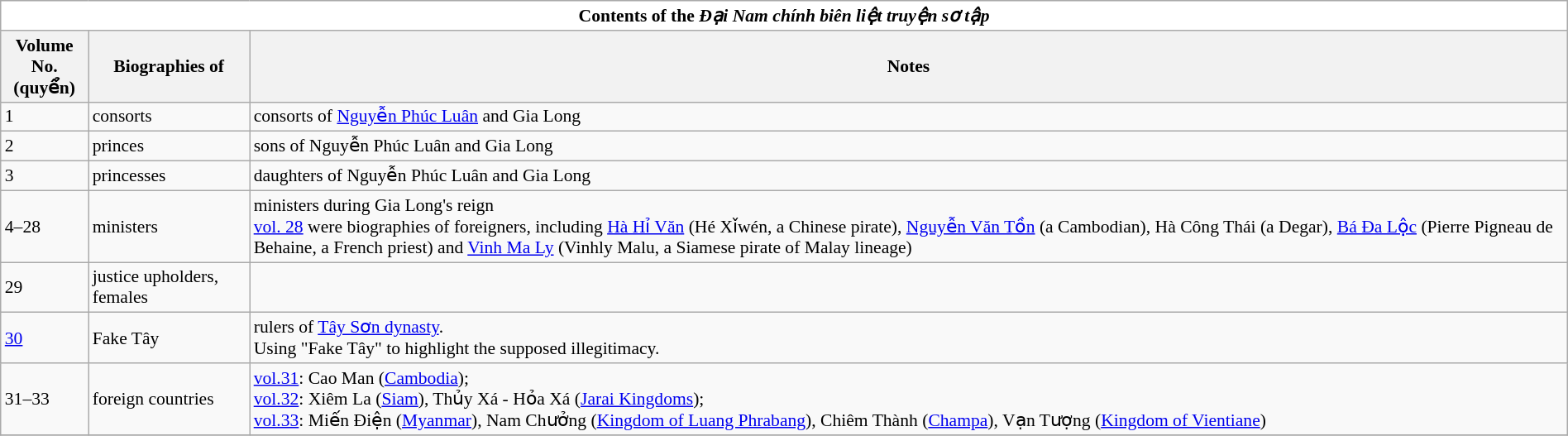<table class="wikitable collapsible collapsed" style="clear:none; font-size:90%; padding:0 auto; width:100%; margin:auto">
<tr>
<th colspan=3 align="center" style="background:#FFFFFF">Contents of the <em>Đại Nam chính biên liệt truyện sơ tập</em></th>
</tr>
<tr>
<th>Volume No.<br>(quyển)</th>
<th>Biographies of</th>
<th>Notes</th>
</tr>
<tr>
<td>1</td>
<td>consorts</td>
<td>consorts of <a href='#'>Nguyễn Phúc Luân</a> and Gia Long</td>
</tr>
<tr>
<td>2</td>
<td>princes</td>
<td>sons of Nguyễn Phúc Luân and Gia Long</td>
</tr>
<tr>
<td>3</td>
<td>princesses</td>
<td>daughters of Nguyễn Phúc Luân and Gia Long</td>
</tr>
<tr>
<td>4–28</td>
<td>ministers</td>
<td>ministers during Gia Long's reign<br><a href='#'>vol. 28</a> were biographies of foreigners, including <a href='#'>Hà Hỉ Văn</a> (Hé Xǐwén, a Chinese pirate), <a href='#'>Nguyễn Văn Tồn</a> (a Cambodian), Hà Công Thái (a Degar), <a href='#'>Bá Đa Lộc</a> (Pierre Pigneau de Behaine, a French priest) and <a href='#'>Vinh Ma Ly</a> (Vinhly Malu, a Siamese pirate of Malay lineage)</td>
</tr>
<tr>
<td>29</td>
<td>justice upholders, females</td>
<td></td>
</tr>
<tr>
<td><a href='#'>30</a></td>
<td>Fake Tây</td>
<td>rulers of <a href='#'>Tây Sơn dynasty</a>.<br>Using "Fake Tây" to highlight the supposed illegitimacy.</td>
</tr>
<tr>
<td>31–33</td>
<td>foreign countries</td>
<td><a href='#'>vol.31</a>: Cao Man (<a href='#'>Cambodia</a>);<br><a href='#'>vol.32</a>: Xiêm La (<a href='#'>Siam</a>), Thủy Xá - Hỏa Xá (<a href='#'>Jarai Kingdoms</a>);<br><a href='#'>vol.33</a>: Miến Điện (<a href='#'>Myanmar</a>), Nam Chưởng (<a href='#'>Kingdom of Luang Phrabang</a>), Chiêm Thành (<a href='#'>Champa</a>), Vạn Tượng (<a href='#'>Kingdom of Vientiane</a>)</td>
</tr>
<tr>
</tr>
</table>
